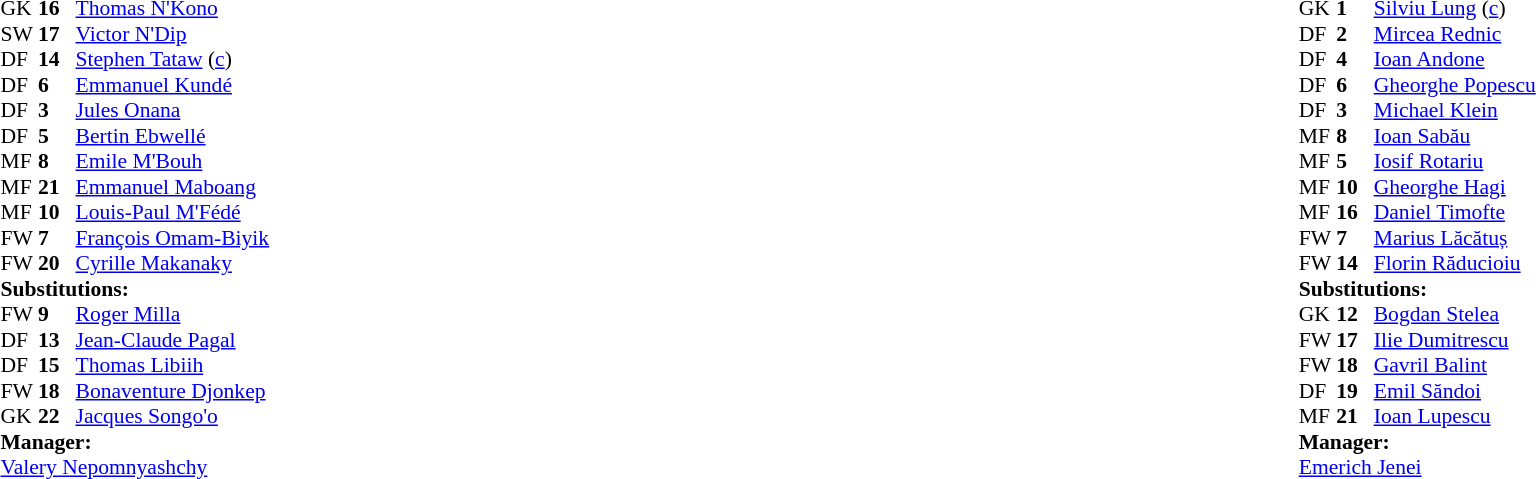<table width="100%">
<tr>
<td valign="top" width="50%"><br><table style="font-size: 90%" cellspacing="0" cellpadding="0">
<tr>
<th width="25"></th>
<th width="25"></th>
</tr>
<tr>
<td>GK</td>
<td><strong>16</strong></td>
<td><a href='#'>Thomas N'Kono</a></td>
<td></td>
</tr>
<tr>
<td>SW</td>
<td><strong>17</strong></td>
<td><a href='#'>Victor N'Dip</a></td>
</tr>
<tr>
<td>DF</td>
<td><strong>14</strong></td>
<td><a href='#'>Stephen Tataw</a> (<a href='#'>c</a>)</td>
</tr>
<tr>
<td>DF</td>
<td><strong>6</strong></td>
<td><a href='#'>Emmanuel Kundé</a></td>
<td></td>
<td></td>
</tr>
<tr>
<td>DF</td>
<td><strong>3</strong></td>
<td><a href='#'>Jules Onana</a></td>
<td></td>
</tr>
<tr>
<td>DF</td>
<td><strong>5</strong></td>
<td><a href='#'>Bertin Ebwellé</a></td>
</tr>
<tr>
<td>MF</td>
<td><strong>8</strong></td>
<td><a href='#'>Emile M'Bouh</a></td>
</tr>
<tr>
<td>MF</td>
<td><strong>21</strong></td>
<td><a href='#'>Emmanuel Maboang</a></td>
<td></td>
<td></td>
</tr>
<tr>
<td>MF</td>
<td><strong>10</strong></td>
<td><a href='#'>Louis-Paul M'Fédé</a></td>
</tr>
<tr>
<td>FW</td>
<td><strong>7</strong></td>
<td><a href='#'>François Omam-Biyik</a></td>
</tr>
<tr>
<td>FW</td>
<td><strong>20</strong></td>
<td><a href='#'>Cyrille Makanaky</a></td>
</tr>
<tr>
<td colspan=3><strong>Substitutions:</strong></td>
</tr>
<tr>
<td>FW</td>
<td><strong>9</strong></td>
<td><a href='#'>Roger Milla</a></td>
<td></td>
<td></td>
</tr>
<tr>
<td>DF</td>
<td><strong>13</strong></td>
<td><a href='#'>Jean-Claude Pagal</a></td>
<td></td>
<td></td>
</tr>
<tr>
<td>DF</td>
<td><strong>15</strong></td>
<td><a href='#'>Thomas Libiih</a></td>
</tr>
<tr>
<td>FW</td>
<td><strong>18</strong></td>
<td><a href='#'>Bonaventure Djonkep</a></td>
</tr>
<tr>
<td>GK</td>
<td><strong>22</strong></td>
<td><a href='#'>Jacques Songo'o</a></td>
</tr>
<tr>
<td colspan=3><strong>Manager:</strong></td>
</tr>
<tr>
<td colspan="4"> <a href='#'>Valery Nepomnyashchy</a></td>
</tr>
</table>
</td>
<td valign="top" width="50%"><br><table style="font-size: 90%" cellspacing="0" cellpadding="0" align=center>
<tr>
<th width="25"></th>
<th width="25"></th>
</tr>
<tr>
<td>GK</td>
<td><strong>1</strong></td>
<td><a href='#'>Silviu Lung</a> (<a href='#'>c</a>)</td>
</tr>
<tr>
<td>DF</td>
<td><strong>2</strong></td>
<td><a href='#'>Mircea Rednic</a></td>
</tr>
<tr>
<td>DF</td>
<td><strong>4</strong></td>
<td><a href='#'>Ioan Andone</a></td>
</tr>
<tr>
<td>DF</td>
<td><strong>6</strong></td>
<td><a href='#'>Gheorghe Popescu</a></td>
</tr>
<tr>
<td>DF</td>
<td><strong>3</strong></td>
<td><a href='#'>Michael Klein</a></td>
<td></td>
</tr>
<tr>
<td>MF</td>
<td><strong>8</strong></td>
<td><a href='#'>Ioan Sabău</a></td>
</tr>
<tr>
<td>MF</td>
<td><strong>5</strong></td>
<td><a href='#'>Iosif Rotariu</a></td>
</tr>
<tr>
<td>MF</td>
<td><strong>10</strong></td>
<td><a href='#'>Gheorghe Hagi</a></td>
<td></td>
<td></td>
</tr>
<tr>
<td>MF</td>
<td><strong>16</strong></td>
<td><a href='#'>Daniel Timofte</a></td>
</tr>
<tr>
<td>FW</td>
<td><strong>7</strong></td>
<td><a href='#'>Marius Lăcătuș</a></td>
</tr>
<tr>
<td>FW</td>
<td><strong>14</strong></td>
<td><a href='#'>Florin Răducioiu</a></td>
<td></td>
<td></td>
</tr>
<tr>
<td colspan=3><strong>Substitutions:</strong></td>
</tr>
<tr>
<td>GK</td>
<td><strong>12</strong></td>
<td><a href='#'>Bogdan Stelea</a></td>
</tr>
<tr>
<td>FW</td>
<td><strong>17</strong></td>
<td><a href='#'>Ilie Dumitrescu</a></td>
<td></td>
<td></td>
</tr>
<tr>
<td>FW</td>
<td><strong>18</strong></td>
<td><a href='#'>Gavril Balint</a></td>
<td></td>
<td></td>
</tr>
<tr>
<td>DF</td>
<td><strong>19</strong></td>
<td><a href='#'>Emil Săndoi</a></td>
</tr>
<tr>
<td>MF</td>
<td><strong>21</strong></td>
<td><a href='#'>Ioan Lupescu</a></td>
</tr>
<tr>
<td colspan=3><strong>Manager:</strong></td>
</tr>
<tr>
<td colspan="4"><a href='#'>Emerich Jenei</a></td>
</tr>
</table>
</td>
</tr>
</table>
